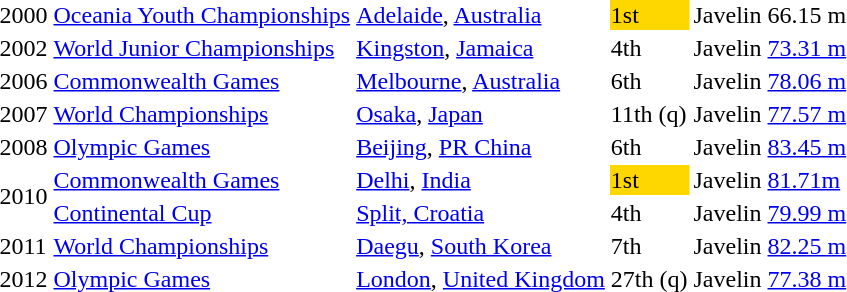<table>
<tr>
<td>2000</td>
<td><a href='#'>Oceania Youth Championships</a></td>
<td><a href='#'>Adelaide</a>, <a href='#'>Australia</a></td>
<td bgcolor=gold>1st</td>
<td>Javelin</td>
<td>66.15 m</td>
</tr>
<tr>
<td>2002</td>
<td><a href='#'>World Junior Championships</a></td>
<td><a href='#'>Kingston</a>, <a href='#'>Jamaica</a></td>
<td>4th</td>
<td>Javelin</td>
<td><a href='#'>73.31 m</a></td>
</tr>
<tr>
<td>2006</td>
<td><a href='#'>Commonwealth Games</a></td>
<td><a href='#'>Melbourne</a>, <a href='#'>Australia</a></td>
<td>6th</td>
<td>Javelin</td>
<td><a href='#'>78.06 m</a></td>
</tr>
<tr>
<td>2007</td>
<td><a href='#'>World Championships</a></td>
<td><a href='#'>Osaka</a>, <a href='#'>Japan</a></td>
<td>11th (q)</td>
<td>Javelin</td>
<td><a href='#'>77.57 m</a></td>
</tr>
<tr>
<td>2008</td>
<td><a href='#'>Olympic Games</a></td>
<td><a href='#'>Beijing</a>, <a href='#'>PR China</a></td>
<td>6th</td>
<td>Javelin</td>
<td><a href='#'>83.45 m</a></td>
</tr>
<tr>
<td rowspan=2>2010</td>
<td><a href='#'>Commonwealth Games</a></td>
<td><a href='#'>Delhi</a>, <a href='#'>India</a></td>
<td bgcolor="gold">1st</td>
<td>Javelin</td>
<td><a href='#'>81.71m</a></td>
</tr>
<tr>
<td><a href='#'>Continental Cup</a></td>
<td><a href='#'>Split, Croatia</a></td>
<td>4th</td>
<td>Javelin</td>
<td><a href='#'>79.99 m</a></td>
</tr>
<tr>
<td>2011</td>
<td><a href='#'>World Championships</a></td>
<td><a href='#'>Daegu</a>, <a href='#'>South Korea</a></td>
<td>7th</td>
<td>Javelin</td>
<td><a href='#'>82.25 m</a></td>
</tr>
<tr>
<td>2012</td>
<td><a href='#'>Olympic Games</a></td>
<td><a href='#'>London</a>, <a href='#'>United Kingdom</a></td>
<td>27th (q)</td>
<td>Javelin</td>
<td><a href='#'>77.38 m</a></td>
</tr>
</table>
